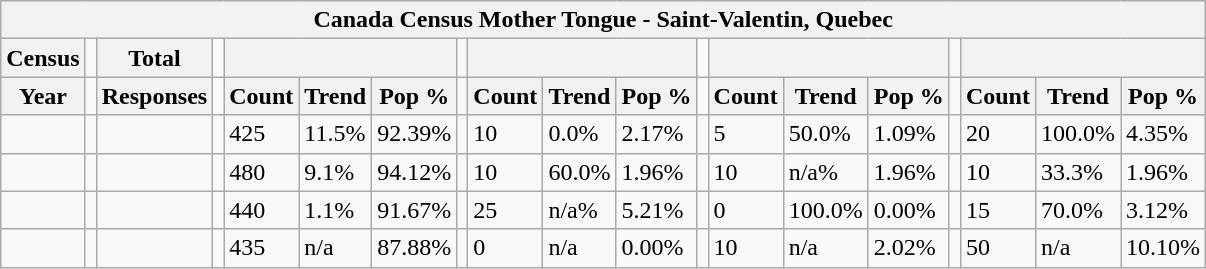<table class="wikitable">
<tr>
<th colspan="19">Canada Census Mother Tongue - Saint-Valentin, Quebec</th>
</tr>
<tr>
<th>Census</th>
<td></td>
<th>Total</th>
<td colspan="1"></td>
<th colspan="3"></th>
<td colspan="1"></td>
<th colspan="3"></th>
<td colspan="1"></td>
<th colspan="3"></th>
<td colspan="1"></td>
<th colspan="3"></th>
</tr>
<tr>
<th>Year</th>
<td></td>
<th>Responses</th>
<td></td>
<th>Count</th>
<th>Trend</th>
<th>Pop %</th>
<td></td>
<th>Count</th>
<th>Trend</th>
<th>Pop %</th>
<td></td>
<th>Count</th>
<th>Trend</th>
<th>Pop %</th>
<td></td>
<th>Count</th>
<th>Trend</th>
<th>Pop %</th>
</tr>
<tr>
<td></td>
<td></td>
<td></td>
<td></td>
<td>425</td>
<td> 11.5%</td>
<td>92.39%</td>
<td></td>
<td>10</td>
<td> 0.0%</td>
<td>2.17%</td>
<td></td>
<td>5</td>
<td> 50.0%</td>
<td>1.09%</td>
<td></td>
<td>20</td>
<td> 100.0%</td>
<td>4.35%</td>
</tr>
<tr>
<td></td>
<td></td>
<td></td>
<td></td>
<td>480</td>
<td> 9.1%</td>
<td>94.12%</td>
<td></td>
<td>10</td>
<td> 60.0%</td>
<td>1.96%</td>
<td></td>
<td>10</td>
<td> n/a%</td>
<td>1.96%</td>
<td></td>
<td>10</td>
<td> 33.3%</td>
<td>1.96%</td>
</tr>
<tr>
<td></td>
<td></td>
<td></td>
<td></td>
<td>440</td>
<td> 1.1%</td>
<td>91.67%</td>
<td></td>
<td>25</td>
<td> n/a%</td>
<td>5.21%</td>
<td></td>
<td>0</td>
<td> 100.0%</td>
<td>0.00%</td>
<td></td>
<td>15</td>
<td> 70.0%</td>
<td>3.12%</td>
</tr>
<tr>
<td></td>
<td></td>
<td></td>
<td></td>
<td>435</td>
<td>n/a</td>
<td>87.88%</td>
<td></td>
<td>0</td>
<td>n/a</td>
<td>0.00%</td>
<td></td>
<td>10</td>
<td>n/a</td>
<td>2.02%</td>
<td></td>
<td>50</td>
<td>n/a</td>
<td>10.10%</td>
</tr>
</table>
